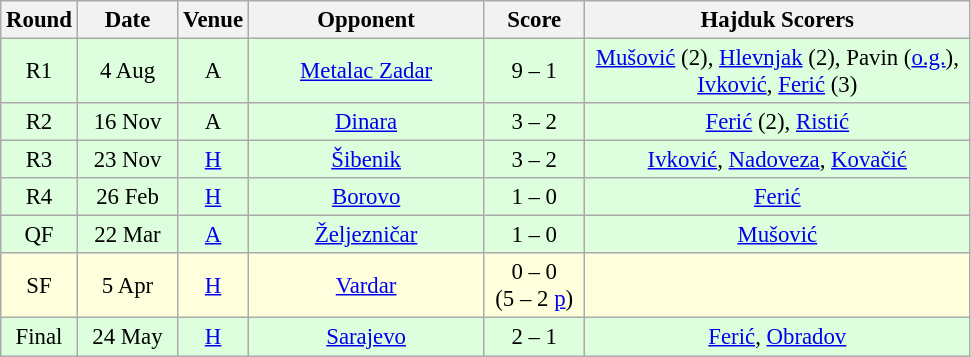<table class="wikitable sortable" style="text-align: center; font-size:95%;">
<tr>
<th width="30">Round</th>
<th width="60">Date</th>
<th width="20">Venue</th>
<th width="150">Opponent</th>
<th width="60">Score</th>
<th width="250">Hajduk Scorers</th>
</tr>
<tr bgcolor="#ddffdd">
<td>R1</td>
<td>4 Aug</td>
<td>A</td>
<td><a href='#'>Metalac Zadar</a></td>
<td>9 – 1</td>
<td><a href='#'>Mušović</a> (2), <a href='#'>Hlevnjak</a> (2), Pavin (<a href='#'>o.g.</a>), <a href='#'>Ivković</a>, <a href='#'>Ferić</a> (3)</td>
</tr>
<tr bgcolor="#ddffdd">
<td>R2</td>
<td>16 Nov</td>
<td>A</td>
<td><a href='#'>Dinara</a></td>
<td>3 – 2</td>
<td><a href='#'>Ferić</a> (2), <a href='#'>Ristić</a></td>
</tr>
<tr bgcolor="#ddffdd">
<td>R3</td>
<td>23 Nov</td>
<td><a href='#'>H</a></td>
<td><a href='#'>Šibenik</a></td>
<td>3 – 2</td>
<td><a href='#'>Ivković</a>, <a href='#'>Nadoveza</a>, <a href='#'>Kovačić</a></td>
</tr>
<tr bgcolor="#ddffdd">
<td>R4</td>
<td>26 Feb</td>
<td><a href='#'>H</a></td>
<td><a href='#'>Borovo</a></td>
<td>1 – 0</td>
<td><a href='#'>Ferić</a></td>
</tr>
<tr bgcolor="#ddffdd">
<td>QF</td>
<td>22 Mar</td>
<td><a href='#'>A</a></td>
<td><a href='#'>Željezničar</a></td>
<td>1 – 0</td>
<td><a href='#'>Mušović</a></td>
</tr>
<tr bgcolor="#ffffdd">
<td>SF</td>
<td>5 Apr</td>
<td><a href='#'>H</a></td>
<td><a href='#'>Vardar</a></td>
<td>0 – 0<br>(5 – 2 <a href='#'>p</a>)</td>
<td></td>
</tr>
<tr bgcolor="#ddffdd">
<td>Final</td>
<td>24 May</td>
<td><a href='#'>H</a></td>
<td><a href='#'>Sarajevo</a></td>
<td>2 – 1</td>
<td><a href='#'>Ferić</a>, <a href='#'>Obradov</a></td>
</tr>
</table>
